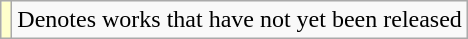<table class="wikitable">
<tr>
<td style="background:#FFFFCC;"></td>
<td>Denotes works that have not yet been released</td>
</tr>
</table>
